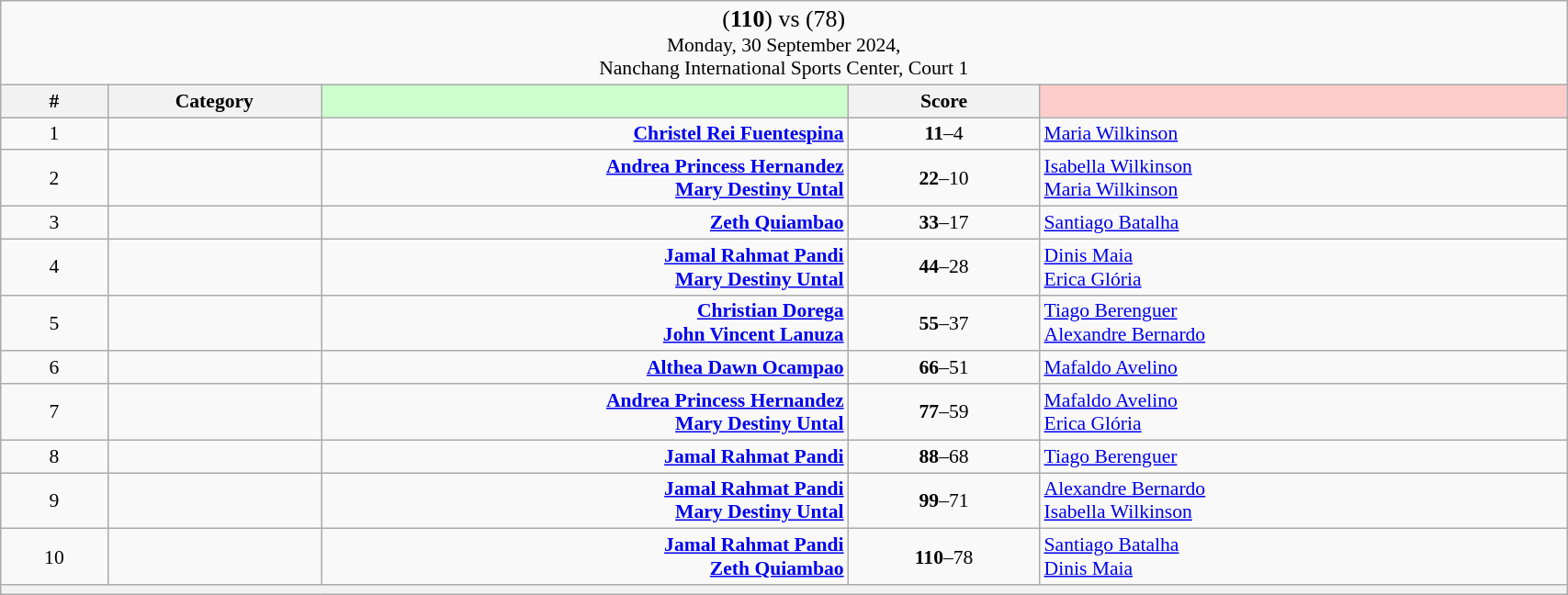<table class="wikitable mw-collapsible mw-collapsed" style="font-size:90%; text-align:center" width="90%">
<tr>
<td colspan="5"><big>(<strong>110</strong>) <strong></strong> vs  (78)</big><br>Monday, 30 September 2024, <br>Nanchang International Sports Center, Court 1</td>
</tr>
<tr>
<th width="25">#</th>
<th width="50">Category</th>
<th style="background-color:#CCFFCC" width="150"></th>
<th width="50">Score<br></th>
<th style="background-color:#FFCCCC" width="150"></th>
</tr>
<tr>
<td>1</td>
<td></td>
<td align="right"><strong><a href='#'>Christel Rei Fuentespina</a> </strong></td>
<td><strong>11</strong>–4<br></td>
<td align="left"> <a href='#'>Maria Wilkinson</a></td>
</tr>
<tr>
<td>2</td>
<td></td>
<td align="right"><strong><a href='#'>Andrea Princess Hernandez</a> <br><a href='#'>Mary Destiny Untal</a> </strong></td>
<td><strong>22</strong>–10<br></td>
<td align="left"> <a href='#'>Isabella Wilkinson</a><br> <a href='#'>Maria Wilkinson</a></td>
</tr>
<tr>
<td>3</td>
<td></td>
<td align="right"><strong><a href='#'>Zeth Quiambao</a> </strong></td>
<td><strong>33</strong>–17<br></td>
<td align="left"> <a href='#'>Santiago Batalha</a></td>
</tr>
<tr>
<td>4</td>
<td></td>
<td align="right"><strong><a href='#'>Jamal Rahmat Pandi</a> <br><a href='#'>Mary Destiny Untal</a> </strong></td>
<td><strong>44</strong>–28<br></td>
<td align="left"> <a href='#'>Dinis Maia</a><br> <a href='#'>Erica Glória</a></td>
</tr>
<tr>
<td>5</td>
<td></td>
<td align="right"><strong><a href='#'>Christian Dorega</a> <br><a href='#'>John Vincent Lanuza</a> </strong></td>
<td><strong>55</strong>–37<br></td>
<td align="left"> <a href='#'>Tiago Berenguer</a><br> <a href='#'>Alexandre Bernardo</a></td>
</tr>
<tr>
<td>6</td>
<td></td>
<td align="right"><strong><a href='#'>Althea Dawn Ocampao</a> </strong></td>
<td><strong>66</strong>–51<br></td>
<td align="left"> <a href='#'>Mafaldo Avelino</a></td>
</tr>
<tr>
<td>7</td>
<td></td>
<td align="right"><strong><a href='#'>Andrea Princess Hernandez</a> <br><a href='#'>Mary Destiny Untal</a> </strong></td>
<td><strong>77</strong>–59<br></td>
<td align="left"> <a href='#'>Mafaldo Avelino</a><br> <a href='#'>Erica Glória</a></td>
</tr>
<tr>
<td>8</td>
<td></td>
<td align="right"><strong><a href='#'>Jamal Rahmat Pandi</a> </strong></td>
<td><strong>88</strong>–68<br></td>
<td align="left"> <a href='#'>Tiago Berenguer</a></td>
</tr>
<tr>
<td>9</td>
<td></td>
<td align="right"><strong><a href='#'>Jamal Rahmat Pandi</a> <br> <a href='#'>Mary Destiny Untal</a> </strong></td>
<td><strong>99</strong>–71<br></td>
<td align="left"> <a href='#'>Alexandre Bernardo</a><br> <a href='#'>Isabella Wilkinson</a></td>
</tr>
<tr>
<td>10</td>
<td></td>
<td align="right"><strong><a href='#'>Jamal Rahmat Pandi</a> <br><a href='#'>Zeth Quiambao</a> </strong></td>
<td><strong>110</strong>–78<br></td>
<td align="left"> <a href='#'>Santiago Batalha</a><br> <a href='#'>Dinis Maia</a></td>
</tr>
<tr>
<th colspan="5"></th>
</tr>
</table>
